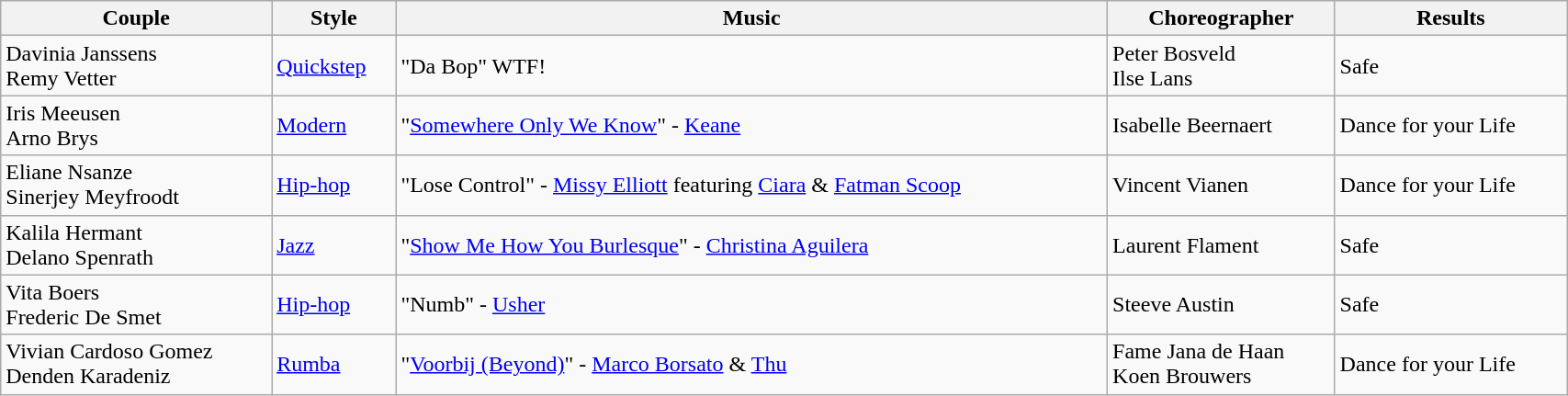<table class="wikitable" style="width:90%;">
<tr>
<th>Couple</th>
<th>Style</th>
<th>Music</th>
<th>Choreographer</th>
<th>Results</th>
</tr>
<tr>
<td>Davinia Janssens <br> Remy Vetter</td>
<td><a href='#'>Quickstep</a></td>
<td>"Da Bop" WTF!</td>
<td>Peter Bosveld <br> Ilse Lans</td>
<td>Safe</td>
</tr>
<tr>
<td>Iris Meeusen <br> Arno Brys</td>
<td><a href='#'>Modern</a></td>
<td>"<a href='#'>Somewhere Only We Know</a>" - <a href='#'>Keane</a></td>
<td>Isabelle Beernaert</td>
<td>Dance for your Life</td>
</tr>
<tr>
<td>Eliane Nsanze <br> Sinerjey Meyfroodt</td>
<td><a href='#'>Hip-hop</a></td>
<td>"Lose Control" - <a href='#'>Missy Elliott</a> featuring <a href='#'>Ciara</a> & <a href='#'>Fatman Scoop</a></td>
<td>Vincent Vianen</td>
<td>Dance for your Life</td>
</tr>
<tr>
<td>Kalila Hermant <br> Delano Spenrath</td>
<td><a href='#'>Jazz</a></td>
<td>"<a href='#'>Show Me How You Burlesque</a>" - <a href='#'>Christina Aguilera</a></td>
<td>Laurent Flament</td>
<td>Safe</td>
</tr>
<tr>
<td>Vita Boers <br> Frederic De Smet</td>
<td><a href='#'>Hip-hop</a></td>
<td>"Numb" - <a href='#'>Usher</a></td>
<td>Steeve Austin</td>
<td>Safe</td>
</tr>
<tr>
<td>Vivian Cardoso Gomez <br> Denden Karadeniz</td>
<td><a href='#'>Rumba</a></td>
<td>"<a href='#'>Voorbij (Beyond)</a>" - <a href='#'>Marco Borsato</a> & <a href='#'>Thu</a></td>
<td>Fame Jana de Haan <br> Koen Brouwers</td>
<td>Dance for your Life</td>
</tr>
</table>
